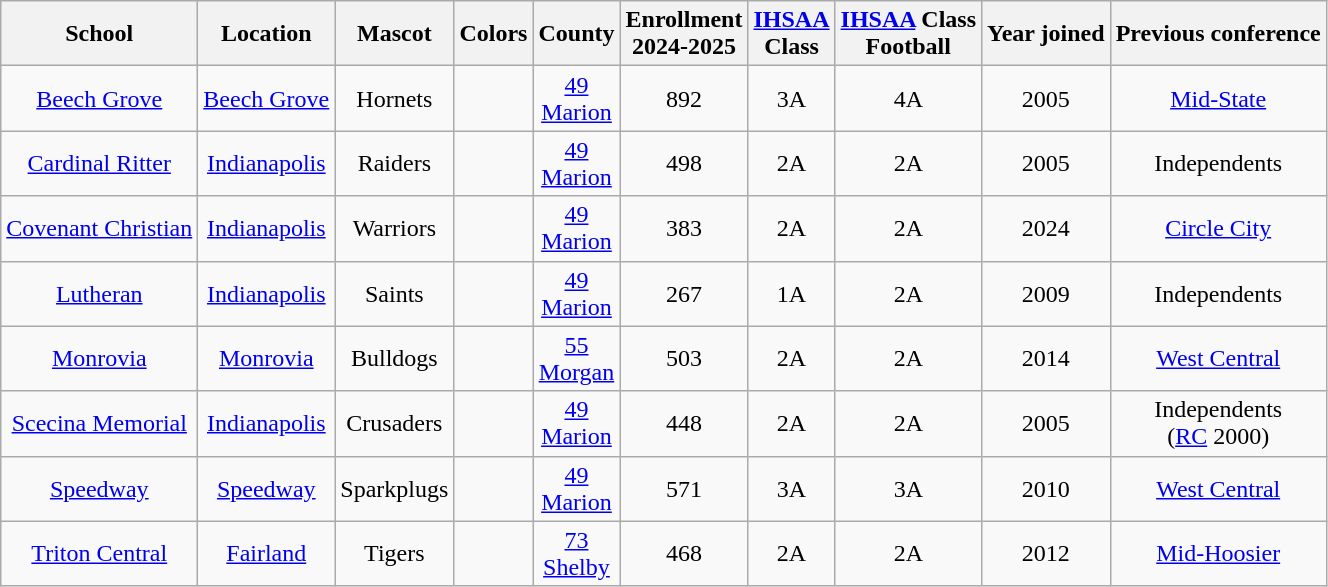<table class="wikitable" style="text-align:center;">
<tr>
<th>School</th>
<th>Location</th>
<th>Mascot</th>
<th>Colors</th>
<th>County</th>
<th>Enrollment  <br> 2024-2025</th>
<th><a href='#'>IHSAA</a> <br> Class </th>
<th><a href='#'>IHSAA</a> Class <br> Football </th>
<th>Year joined</th>
<th>Previous conference</th>
</tr>
<tr>
<td><a href='#'>Beech Grove</a></td>
<td><a href='#'>Beech Grove</a></td>
<td>Hornets</td>
<td>  </td>
<td><a href='#'>49 <br> Marion</a></td>
<td>892</td>
<td>3A</td>
<td>4A</td>
<td>2005</td>
<td><a href='#'>Mid-State</a></td>
</tr>
<tr>
<td><a href='#'>Cardinal Ritter</a></td>
<td><a href='#'>Indianapolis</a></td>
<td>Raiders</td>
<td>  </td>
<td><a href='#'>49 <br> Marion</a></td>
<td>498</td>
<td>2A</td>
<td>2A</td>
<td>2005</td>
<td>Independents</td>
</tr>
<tr>
<td><a href='#'>Covenant Christian</a></td>
<td><a href='#'>Indianapolis</a></td>
<td>Warriors</td>
<td>  </td>
<td><a href='#'>49 <br> Marion</a></td>
<td>383</td>
<td>2A</td>
<td>2A</td>
<td>2024</td>
<td><a href='#'>Circle City</a></td>
</tr>
<tr>
<td><a href='#'>Lutheran</a></td>
<td><a href='#'>Indianapolis</a></td>
<td>Saints</td>
<td>  </td>
<td><a href='#'>49 <br> Marion</a></td>
<td>267</td>
<td>1A</td>
<td>2A</td>
<td>2009</td>
<td>Independents</td>
</tr>
<tr>
<td><a href='#'>Monrovia</a></td>
<td><a href='#'>Monrovia</a></td>
<td>Bulldogs</td>
<td> </td>
<td><a href='#'>55 <br> Morgan</a></td>
<td>503</td>
<td>2A</td>
<td>2A</td>
<td>2014</td>
<td><a href='#'>West Central</a></td>
</tr>
<tr>
<td><a href='#'>Scecina Memorial</a></td>
<td><a href='#'>Indianapolis</a></td>
<td>Crusaders</td>
<td>  </td>
<td><a href='#'>49 <br> Marion</a></td>
<td>448</td>
<td>2A</td>
<td>2A</td>
<td>2005</td>
<td>Independents<br>(<a href='#'>RC</a> 2000)</td>
</tr>
<tr>
<td><a href='#'>Speedway</a></td>
<td><a href='#'>Speedway</a></td>
<td>Sparkplugs</td>
<td> </td>
<td><a href='#'>49 <br> Marion</a></td>
<td>571</td>
<td>3A</td>
<td>3A</td>
<td>2010</td>
<td><a href='#'>West Central</a></td>
</tr>
<tr>
<td><a href='#'>Triton Central</a></td>
<td><a href='#'>Fairland</a></td>
<td>Tigers</td>
<td> </td>
<td><a href='#'>73 <br> Shelby</a></td>
<td>468</td>
<td>2A</td>
<td>2A</td>
<td>2012</td>
<td><a href='#'>Mid-Hoosier</a></td>
</tr>
</table>
